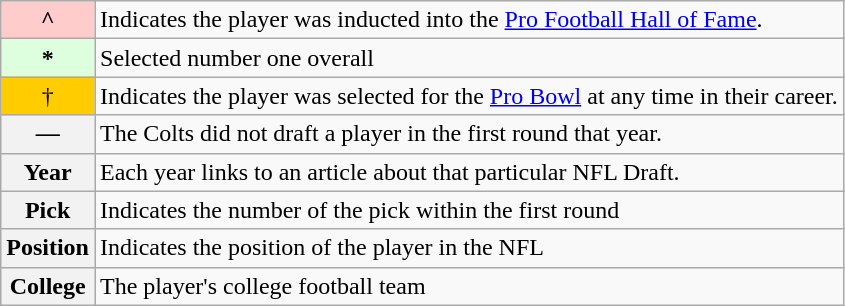<table class="wikitable">
<tr>
<th scope="row" style="background:#FFCCCC">^</th>
<td>Indicates the player was inducted into the <a href='#'>Pro Football Hall of Fame</a>.</td>
</tr>
<tr>
<th scope="row" style="background:#DDFFDD"> * </th>
<td>Selected number one overall</td>
</tr>
<tr>
<td style="background-color:#FFCC00; border:1px solid #aaaaaa; width:2em;" align=center>†</td>
<td>Indicates the player was selected for the <a href='#'>Pro Bowl</a> at any time in their career.</td>
</tr>
<tr>
<th scope="row">—</th>
<td>The Colts did not draft a player in the first round that year.</td>
</tr>
<tr>
<th scope="row">Year</th>
<td>Each year links to an article about that particular NFL Draft.</td>
</tr>
<tr>
<th scope="row">Pick</th>
<td>Indicates the number of the pick within the first round</td>
</tr>
<tr>
<th scope="row">Position</th>
<td>Indicates the position of the player in the NFL</td>
</tr>
<tr>
<th scope="row">College</th>
<td>The player's college football team</td>
</tr>
</table>
